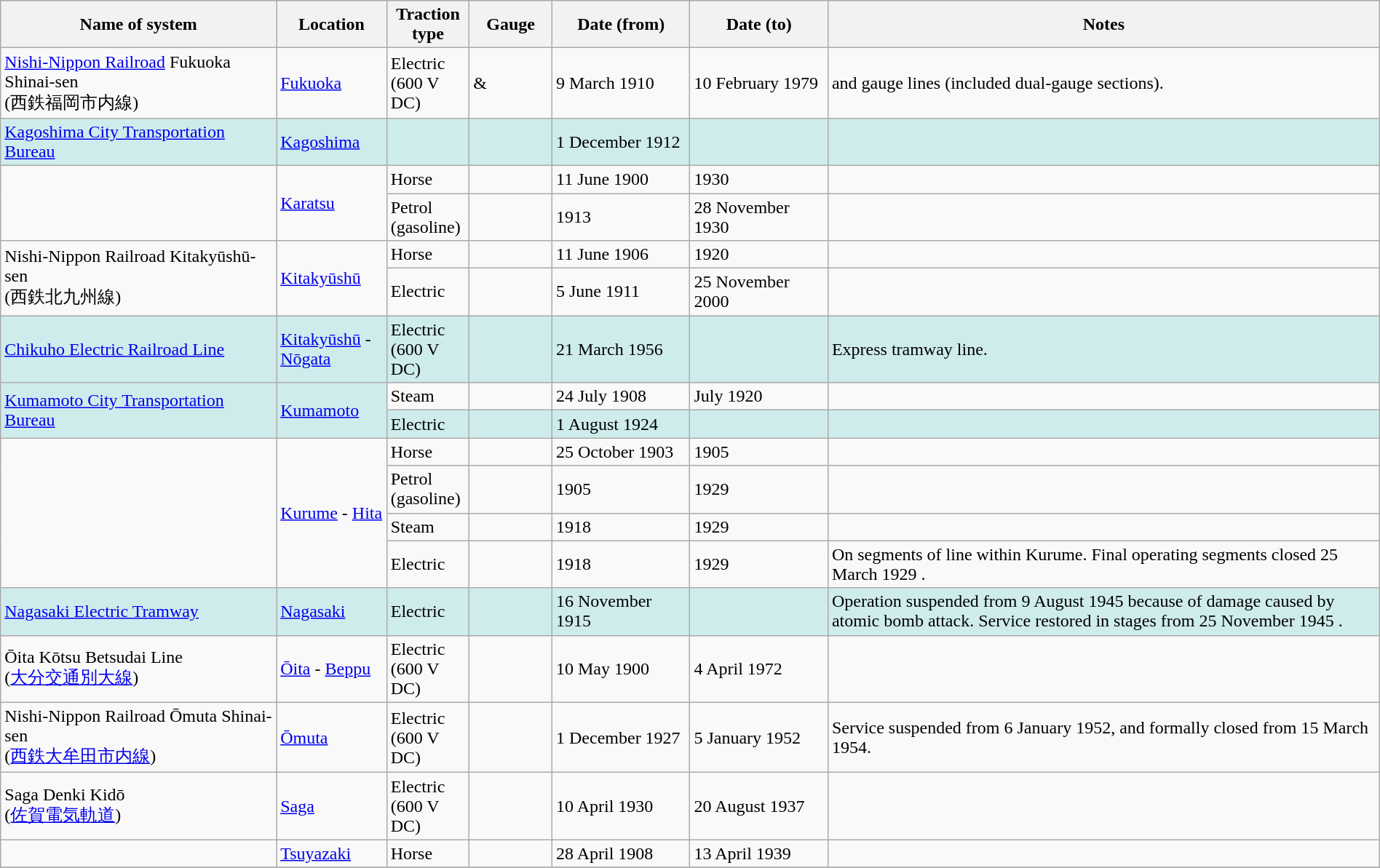<table class="wikitable" width=100%>
<tr>
<th width="20%">Name of system</th>
<th width="08%">Location</th>
<th width="06%">Traction<br>type</th>
<th width="06%">Gauge</th>
<th width="10%">Date (from)</th>
<th width="10%">Date (to)</th>
<th width="40%">Notes</th>
</tr>
<tr>
<td><a href='#'>Nishi-Nippon Railroad</a> Fukuoka Shinai-sen<br>(西鉄福岡市内線)</td>
<td><a href='#'>Fukuoka</a></td>
<td>Electric<br>(600 V DC)</td>
<td> & </td>
<td>9 March 1910 </td>
<td>10 February 1979 </td>
<td> and  gauge lines (included dual-gauge sections).</td>
</tr>
<tr style="background:#CFECEC">
<td><a href='#'>Kagoshima City Transportation Bureau</a></td>
<td><a href='#'>Kagoshima</a></td>
<td></td>
<td> </td>
<td>1 December 1912 </td>
<td> </td>
<td> </td>
</tr>
<tr>
<td rowspan="2"> </td>
<td rowspan="2"><a href='#'>Karatsu</a> </td>
<td>Horse</td>
<td> </td>
<td>11 June 1900 </td>
<td>1930 </td>
<td> </td>
</tr>
<tr>
<td>Petrol (gasoline)</td>
<td> </td>
<td>1913 </td>
<td>28 November 1930 </td>
<td> </td>
</tr>
<tr>
<td rowspan="2">Nishi-Nippon Railroad Kitakyūshū-sen<br>(西鉄北九州線)</td>
<td rowspan="2"><a href='#'>Kitakyūshū</a></td>
<td>Horse</td>
<td> </td>
<td>11 June 1906 </td>
<td>1920 </td>
<td> </td>
</tr>
<tr>
<td>Electric</td>
<td> </td>
<td>5 June 1911 </td>
<td>25 November 2000 </td>
<td> </td>
</tr>
<tr style="background:#CFECEC">
<td><a href='#'>Chikuho Electric Railroad Line</a></td>
<td><a href='#'>Kitakyūshū</a> - <a href='#'>Nōgata</a></td>
<td>Electric<br>(600 V DC)</td>
<td></td>
<td>21 March 1956</td>
<td> </td>
<td>Express tramway line.</td>
</tr>
<tr>
<td style="background:#CFECEC" rowspan="2"><a href='#'>Kumamoto City Transportation Bureau</a></td>
<td style="background:#CFECEC" rowspan="2"><a href='#'>Kumamoto</a></td>
<td>Steam</td>
<td> </td>
<td>24 July 1908 </td>
<td>July 1920 </td>
<td> </td>
</tr>
<tr>
<td style="background:#CFECEC">Electric</td>
<td style="background:#CFECEC"> </td>
<td style="background:#CFECEC">1 August 1924 </td>
<td style="background:#CFECEC"> </td>
<td style="background:#CFECEC"> </td>
</tr>
<tr>
<td rowspan="4"> </td>
<td rowspan="4"><a href='#'>Kurume</a> - <a href='#'>Hita</a></td>
<td>Horse</td>
<td> </td>
<td>25 October 1903 </td>
<td>1905 </td>
<td> </td>
</tr>
<tr>
<td>Petrol (gasoline)</td>
<td> </td>
<td>1905 </td>
<td>1929 </td>
<td> </td>
</tr>
<tr>
<td>Steam</td>
<td> </td>
<td>1918 </td>
<td>1929 </td>
<td> </td>
</tr>
<tr>
<td>Electric</td>
<td> </td>
<td>1918 </td>
<td>1929 </td>
<td>On segments of line within Kurume. Final operating segments closed 25 March 1929 .</td>
</tr>
<tr style="background:#CFECEC">
<td><a href='#'>Nagasaki Electric Tramway</a></td>
<td><a href='#'>Nagasaki</a></td>
<td>Electric</td>
<td> </td>
<td>16 November 1915 </td>
<td> </td>
<td>Operation suspended from 9 August 1945 because of damage caused by atomic bomb attack. Service restored in stages from 25 November 1945 .</td>
</tr>
<tr>
<td>Ōita Kōtsu Betsudai Line<br>(<a href='#'>大分交通別大線</a>)</td>
<td><a href='#'>Ōita</a> - <a href='#'>Beppu</a></td>
<td>Electric<br>(600 V DC)</td>
<td></td>
<td>10 May 1900 </td>
<td>4 April 1972</td>
<td> </td>
</tr>
<tr>
<td>Nishi-Nippon Railroad Ōmuta Shinai-sen<br>(<a href='#'>西鉄大牟田市内線</a>)</td>
<td><a href='#'>Ōmuta</a></td>
<td>Electric<br>(600 V DC)</td>
<td></td>
<td>1 December 1927</td>
<td>5 January 1952</td>
<td>Service suspended from 6 January 1952, and formally closed from 15 March 1954.</td>
</tr>
<tr>
<td>Saga Denki Kidō<br>(<a href='#'>佐賀電気軌道</a>)</td>
<td><a href='#'>Saga</a> </td>
<td>Electric<br>(600 V DC)</td>
<td></td>
<td>10 April 1930</td>
<td>20 August 1937</td>
<td> </td>
</tr>
<tr>
<td> </td>
<td><a href='#'>Tsuyazaki</a></td>
<td>Horse</td>
<td> </td>
<td>28 April 1908 </td>
<td>13 April 1939 </td>
<td> </td>
</tr>
<tr>
</tr>
</table>
